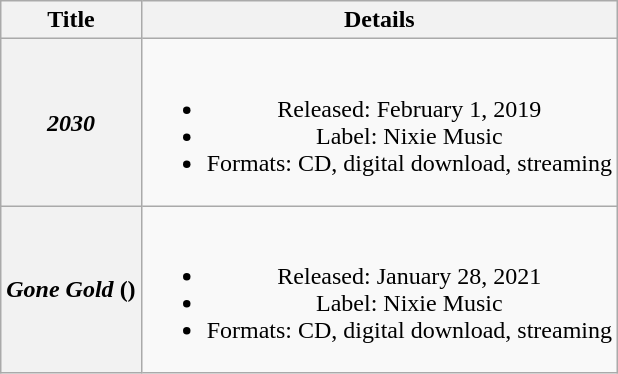<table class="wikitable plainrowheaders" style="text-align:center;">
<tr>
<th scope="col">Title</th>
<th scope="col">Details</th>
</tr>
<tr>
<th scope="row"><em>2030</em></th>
<td><br><ul><li>Released: February 1, 2019</li><li>Label: Nixie Music</li><li>Formats: CD, digital download, streaming</li></ul></td>
</tr>
<tr>
<th scope="row"><em>Gone Gold</em> ()</th>
<td><br><ul><li>Released: January 28, 2021</li><li>Label: Nixie Music</li><li>Formats: CD, digital download, streaming</li></ul></td>
</tr>
</table>
